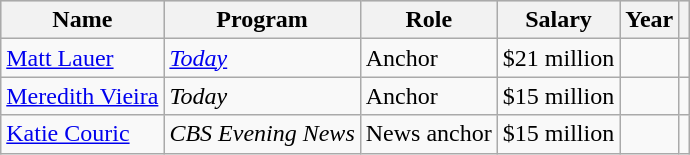<table class="sortable wikitable">
<tr style="text-align:center; background:#d6d6d6;">
<th>Name</th>
<th>Program</th>
<th>Role</th>
<th>Salary</th>
<th>Year</th>
<th></th>
</tr>
<tr>
<td><a href='#'>Matt Lauer</a></td>
<td><em><a href='#'>Today</a></em></td>
<td>Anchor</td>
<td>$21 million</td>
<td></td>
<td></td>
</tr>
<tr>
<td><a href='#'>Meredith Vieira</a></td>
<td><em>Today</em></td>
<td>Anchor</td>
<td>$15 million</td>
<td></td>
<td></td>
</tr>
<tr>
<td><a href='#'>Katie Couric</a></td>
<td><em>CBS Evening News</em></td>
<td>News anchor</td>
<td>$15 million</td>
<td></td>
<td></td>
</tr>
</table>
